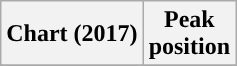<table class="wikitable plainrowheaders">
<tr>
<th>Chart (2017)</th>
<th>Peak<br>position</th>
</tr>
<tr>
</tr>
</table>
